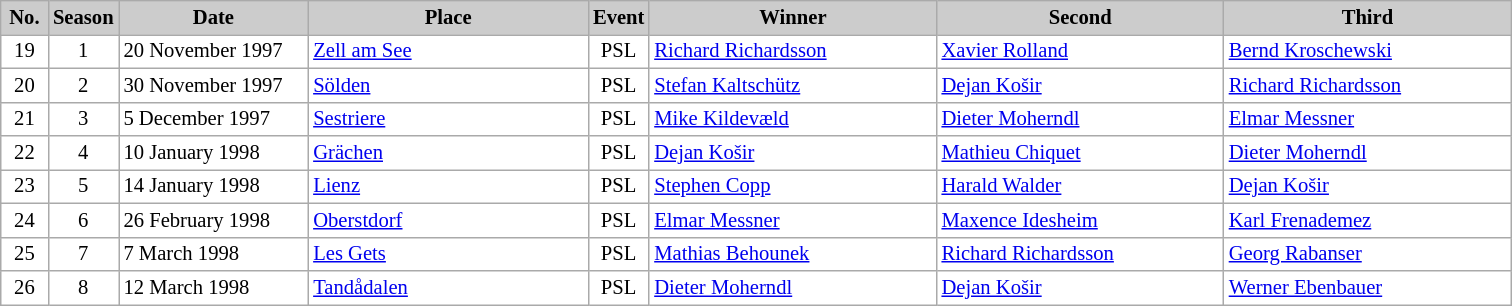<table class="wikitable plainrowheaders" style="background:#fff; font-size:86%; border:grey solid 1px; border-collapse:collapse;">
<tr style="background:#ccc; text-align:center;">
<th scope="col" style="background:#ccc; width:25px;">No.</th>
<th scope="col" style="background:#ccc; width:30px;">Season</th>
<th scope="col" style="background:#ccc; width:120px;">Date</th>
<th scope="col" style="background:#ccc; width:180px;">Place</th>
<th scope="col" style="background:#ccc; width:15px;">Event</th>
<th scope="col" style="background:#ccc; width:185px;">Winner</th>
<th scope="col" style="background:#ccc; width:185px;">Second</th>
<th scope="col" style="background:#ccc; width:185px;">Third</th>
</tr>
<tr>
<td align=center>19</td>
<td align=center>1</td>
<td>20 November 1997</td>
<td> <a href='#'>Zell am See</a></td>
<td align=center>PSL</td>
<td> <a href='#'>Richard Richardsson</a></td>
<td> <a href='#'>Xavier Rolland</a></td>
<td> <a href='#'>Bernd Kroschewski</a></td>
</tr>
<tr>
<td align=center>20</td>
<td align=center>2</td>
<td>30 November 1997</td>
<td> <a href='#'>Sölden</a></td>
<td align=center>PSL</td>
<td> <a href='#'>Stefan Kaltschütz</a></td>
<td> <a href='#'>Dejan Košir</a></td>
<td> <a href='#'>Richard Richardsson</a></td>
</tr>
<tr>
<td align=center>21</td>
<td align=center>3</td>
<td>5 December 1997</td>
<td> <a href='#'>Sestriere</a></td>
<td align=center>PSL</td>
<td> <a href='#'>Mike Kildevæld</a></td>
<td> <a href='#'>Dieter Moherndl</a></td>
<td> <a href='#'>Elmar Messner</a></td>
</tr>
<tr>
<td align=center>22</td>
<td align=center>4</td>
<td>10 January 1998</td>
<td> <a href='#'>Grächen</a></td>
<td align=center>PSL</td>
<td> <a href='#'>Dejan Košir</a></td>
<td> <a href='#'>Mathieu Chiquet</a></td>
<td> <a href='#'>Dieter Moherndl</a></td>
</tr>
<tr>
<td align=center>23</td>
<td align=center>5</td>
<td>14 January 1998</td>
<td> <a href='#'>Lienz</a></td>
<td align=center>PSL</td>
<td> <a href='#'>Stephen Copp</a></td>
<td> <a href='#'>Harald Walder</a></td>
<td> <a href='#'>Dejan Košir</a></td>
</tr>
<tr>
<td align=center>24</td>
<td align=center>6</td>
<td>26 February 1998</td>
<td> <a href='#'>Oberstdorf</a></td>
<td align=center>PSL</td>
<td> <a href='#'>Elmar Messner</a></td>
<td> <a href='#'>Maxence Idesheim</a></td>
<td> <a href='#'>Karl Frenademez</a></td>
</tr>
<tr>
<td align=center>25</td>
<td align=center>7</td>
<td>7 March 1998</td>
<td> <a href='#'>Les Gets</a></td>
<td align=center>PSL</td>
<td> <a href='#'>Mathias Behounek</a></td>
<td> <a href='#'>Richard Richardsson</a></td>
<td> <a href='#'>Georg Rabanser</a></td>
</tr>
<tr>
<td align=center>26</td>
<td align=center>8</td>
<td>12 March 1998</td>
<td> <a href='#'>Tandådalen</a></td>
<td align=center>PSL</td>
<td> <a href='#'>Dieter Moherndl</a></td>
<td> <a href='#'>Dejan Košir</a></td>
<td> <a href='#'>Werner Ebenbauer</a></td>
</tr>
</table>
